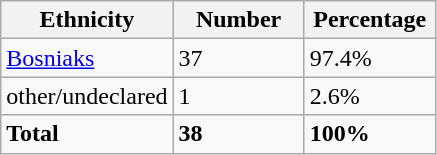<table class="wikitable">
<tr>
<th width="100px">Ethnicity</th>
<th width="80px">Number</th>
<th width="80px">Percentage</th>
</tr>
<tr>
<td><a href='#'>Bosniaks</a></td>
<td>37</td>
<td>97.4%</td>
</tr>
<tr>
<td>other/undeclared</td>
<td>1</td>
<td>2.6%</td>
</tr>
<tr>
<td><strong>Total</strong></td>
<td><strong>38</strong></td>
<td><strong>100%</strong></td>
</tr>
</table>
